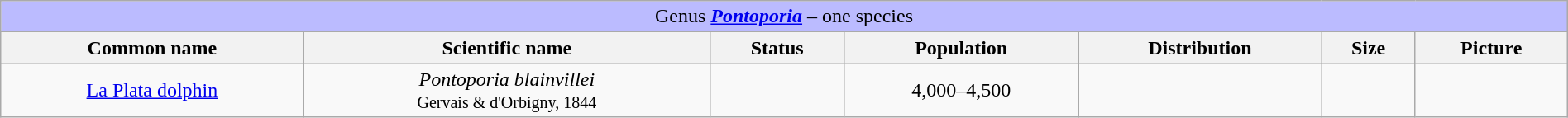<table class="wikitable" style="width:100%;text-align:center">
<tr>
<td colspan="100%" align="center" bgcolor="#BBBBFF">Genus <strong><em><a href='#'>Pontoporia</a></em></strong> – one species</td>
</tr>
<tr>
<th scope="col">Common name</th>
<th scope="col">Scientific name</th>
<th scope="col">Status</th>
<th scope="col">Population</th>
<th scope="col">Distribution</th>
<th scope="col">Size</th>
<th scope="col">Picture</th>
</tr>
<tr>
<td><a href='#'>La Plata dolphin</a></td>
<td><em>Pontoporia blainvillei</em><br><small>Gervais & d'Orbigny, 1844</small></td>
<td></td>
<td>4,000–4,500</td>
<td></td>
<td><br> </td>
<td></td>
</tr>
</table>
